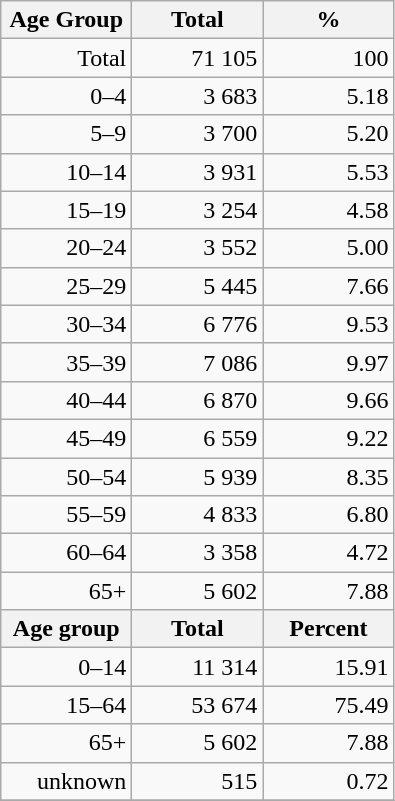<table class="wikitable">
<tr>
<th width="80pt">Age Group</th>
<th width="80pt">Total</th>
<th width="80pt">%</th>
</tr>
<tr>
<td align="right">Total</td>
<td align="right">71 105</td>
<td align="right">100</td>
</tr>
<tr>
<td align="right">0–4</td>
<td align="right">3 683</td>
<td align="right">5.18</td>
</tr>
<tr>
<td align="right">5–9</td>
<td align="right">3 700</td>
<td align="right">5.20</td>
</tr>
<tr>
<td align="right">10–14</td>
<td align="right">3 931</td>
<td align="right">5.53</td>
</tr>
<tr>
<td align="right">15–19</td>
<td align="right">3 254</td>
<td align="right">4.58</td>
</tr>
<tr>
<td align="right">20–24</td>
<td align="right">3 552</td>
<td align="right">5.00</td>
</tr>
<tr>
<td align="right">25–29</td>
<td align="right">5 445</td>
<td align="right">7.66</td>
</tr>
<tr>
<td align="right">30–34</td>
<td align="right">6 776</td>
<td align="right">9.53</td>
</tr>
<tr>
<td align="right">35–39</td>
<td align="right">7 086</td>
<td align="right">9.97</td>
</tr>
<tr>
<td align="right">40–44</td>
<td align="right">6 870</td>
<td align="right">9.66</td>
</tr>
<tr>
<td align="right">45–49</td>
<td align="right">6 559</td>
<td align="right">9.22</td>
</tr>
<tr>
<td align="right">50–54</td>
<td align="right">5 939</td>
<td align="right">8.35</td>
</tr>
<tr>
<td align="right">55–59</td>
<td align="right">4 833</td>
<td align="right">6.80</td>
</tr>
<tr>
<td align="right">60–64</td>
<td align="right">3 358</td>
<td align="right">4.72</td>
</tr>
<tr>
<td align="right">65+</td>
<td align="right">5 602</td>
<td align="right">7.88</td>
</tr>
<tr>
<th width="50">Age group</th>
<th width="80">Total</th>
<th width="50">Percent</th>
</tr>
<tr>
<td align="right">0–14</td>
<td align="right">11 314</td>
<td align="right">15.91</td>
</tr>
<tr>
<td align="right">15–64</td>
<td align="right">53 674</td>
<td align="right">75.49</td>
</tr>
<tr>
<td align="right">65+</td>
<td align="right">5 602</td>
<td align="right">7.88</td>
</tr>
<tr>
<td align="right">unknown</td>
<td align="right">515</td>
<td align="right">0.72</td>
</tr>
<tr>
</tr>
</table>
